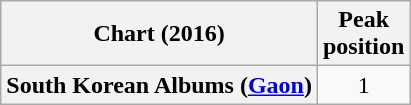<table class="wikitable sortable plainrowheaders">
<tr>
<th>Chart (2016)</th>
<th>Peak<br>position</th>
</tr>
<tr>
<th scope="row">South Korean Albums (<a href='#'>Gaon</a>)</th>
<td align="center">1</td>
</tr>
</table>
